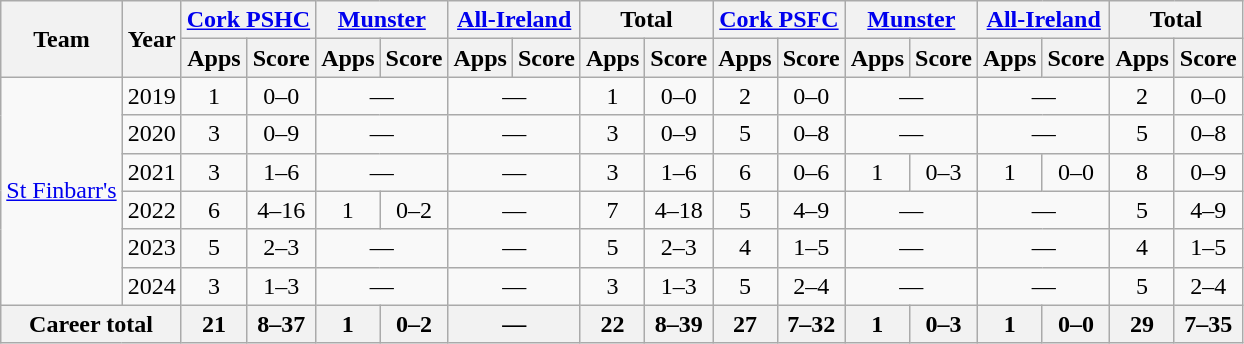<table class="wikitable" style="text-align:center">
<tr>
<th rowspan="2">Team</th>
<th rowspan="2">Year</th>
<th colspan="2"><a href='#'>Cork PSHC</a></th>
<th colspan="2"><a href='#'>Munster</a></th>
<th colspan="2"><a href='#'>All-Ireland</a></th>
<th colspan="2">Total</th>
<th colspan="2"><a href='#'>Cork PSFC</a></th>
<th colspan="2"><a href='#'>Munster</a></th>
<th colspan="2"><a href='#'>All-Ireland</a></th>
<th colspan="2">Total</th>
</tr>
<tr>
<th>Apps</th>
<th>Score</th>
<th>Apps</th>
<th>Score</th>
<th>Apps</th>
<th>Score</th>
<th>Apps</th>
<th>Score</th>
<th>Apps</th>
<th>Score</th>
<th>Apps</th>
<th>Score</th>
<th>Apps</th>
<th>Score</th>
<th>Apps</th>
<th>Score</th>
</tr>
<tr>
<td rowspan="6"><a href='#'>St Finbarr's</a></td>
<td>2019</td>
<td>1</td>
<td>0–0</td>
<td colspan=2>—</td>
<td colspan=2>—</td>
<td>1</td>
<td>0–0</td>
<td>2</td>
<td>0–0</td>
<td colspan=2>—</td>
<td colspan=2>—</td>
<td>2</td>
<td>0–0</td>
</tr>
<tr>
<td>2020</td>
<td>3</td>
<td>0–9</td>
<td colspan=2>—</td>
<td colspan=2>—</td>
<td>3</td>
<td>0–9</td>
<td>5</td>
<td>0–8</td>
<td colspan=2>—</td>
<td colspan=2>—</td>
<td>5</td>
<td>0–8</td>
</tr>
<tr>
<td>2021</td>
<td>3</td>
<td>1–6</td>
<td colspan=2>—</td>
<td colspan=2>—</td>
<td>3</td>
<td>1–6</td>
<td>6</td>
<td>0–6</td>
<td>1</td>
<td>0–3</td>
<td>1</td>
<td>0–0</td>
<td>8</td>
<td>0–9</td>
</tr>
<tr>
<td>2022</td>
<td>6</td>
<td>4–16</td>
<td>1</td>
<td>0–2</td>
<td colspan=2>—</td>
<td>7</td>
<td>4–18</td>
<td>5</td>
<td>4–9</td>
<td colspan=2>—</td>
<td colspan=2>—</td>
<td>5</td>
<td>4–9</td>
</tr>
<tr>
<td>2023</td>
<td>5</td>
<td>2–3</td>
<td colspan=2>—</td>
<td colspan=2>—</td>
<td>5</td>
<td>2–3</td>
<td>4</td>
<td>1–5</td>
<td colspan=2>—</td>
<td colspan=2>—</td>
<td>4</td>
<td>1–5</td>
</tr>
<tr>
<td>2024</td>
<td>3</td>
<td>1–3</td>
<td colspan=2>—</td>
<td colspan=2>—</td>
<td>3</td>
<td>1–3</td>
<td>5</td>
<td>2–4</td>
<td colspan=2>—</td>
<td colspan=2>—</td>
<td>5</td>
<td>2–4</td>
</tr>
<tr>
<th colspan="2">Career total</th>
<th>21</th>
<th>8–37</th>
<th>1</th>
<th>0–2</th>
<th colspan=2>—</th>
<th>22</th>
<th>8–39</th>
<th>27</th>
<th>7–32</th>
<th>1</th>
<th>0–3</th>
<th>1</th>
<th>0–0</th>
<th>29</th>
<th>7–35</th>
</tr>
</table>
